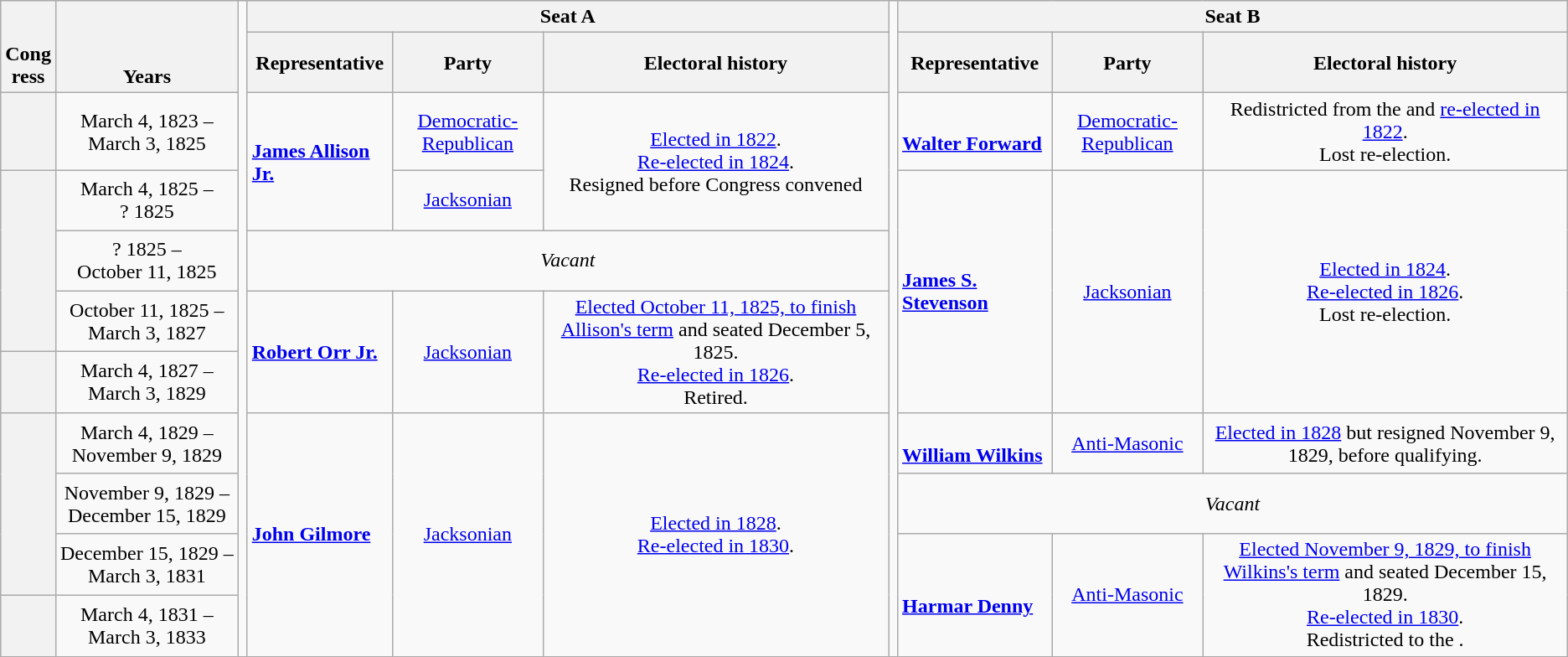<table class=wikitable style="text-align:center">
<tr valign=bottom>
<th rowspan=2>Cong<br>ress</th>
<th rowspan=2>Years</th>
<td rowspan=99></td>
<th colspan=3>Seat A</th>
<td rowspan=99></td>
<th colspan=3>Seat B</th>
</tr>
<tr style="height:3em">
<th>Representative</th>
<th>Party</th>
<th>Electoral history</th>
<th>Representative</th>
<th>Party</th>
<th>Electoral history</th>
</tr>
<tr style="height:3em">
<th></th>
<td nowrap>March 4, 1823 –<br>March 3, 1825</td>
<td rowspan=2 align=left><strong><a href='#'>James Allison Jr.</a></strong><br></td>
<td><a href='#'>Democratic-Republican</a></td>
<td rowspan=2><a href='#'>Elected in 1822</a>.<br><a href='#'>Re-elected in 1824</a>.<br>Resigned before Congress convened</td>
<td align=left><br><strong><a href='#'>Walter Forward</a></strong><br></td>
<td><a href='#'>Democratic-Republican</a></td>
<td>Redistricted from the  and <a href='#'>re-elected in 1822</a>.<br>Lost re-election.</td>
</tr>
<tr style="height:3em">
<th rowspan=3></th>
<td nowrap>March 4, 1825 –<br>? 1825</td>
<td><a href='#'>Jacksonian</a></td>
<td rowspan=4 align=left><strong><a href='#'>James S. Stevenson</a></strong><br></td>
<td rowspan=4 ><a href='#'>Jacksonian</a></td>
<td rowspan=4><a href='#'>Elected in 1824</a>.<br><a href='#'>Re-elected in 1826</a>.<br>Lost re-election.</td>
</tr>
<tr style="height:3em">
<td nowrap>? 1825 –<br>October 11, 1825</td>
<td colspan=3><em>Vacant</em></td>
</tr>
<tr style="height:3em">
<td nowrap>October 11, 1825 –<br>March 3, 1827</td>
<td rowspan=2 align=left><strong><a href='#'>Robert Orr Jr.</a></strong><br></td>
<td rowspan=2 ><a href='#'>Jacksonian</a></td>
<td rowspan=2><a href='#'>Elected October 11, 1825, to finish Allison's term</a> and seated December 5, 1825.<br><a href='#'>Re-elected in 1826</a>.<br>Retired.</td>
</tr>
<tr style="height:3em">
<th></th>
<td nowrap>March 4, 1827 –<br>March 3, 1829</td>
</tr>
<tr style="height:3em">
<th rowspan=3></th>
<td nowrap>March 4, 1829 –<br> November 9, 1829</td>
<td rowspan=4 align=left><strong><a href='#'>John Gilmore</a></strong><br></td>
<td rowspan=4 ><a href='#'>Jacksonian</a></td>
<td rowspan=4><a href='#'>Elected in 1828</a>.<br><a href='#'>Re-elected in 1830</a>.<br></td>
<td align=left><br><strong><a href='#'>William Wilkins</a> </strong><br></td>
<td><a href='#'>Anti-Masonic</a></td>
<td><a href='#'>Elected in 1828</a> but resigned November 9, 1829, before qualifying.</td>
</tr>
<tr style="height:3em">
<td nowrap>November 9, 1829 –<br>December 15, 1829</td>
<td colspan=3><em>Vacant</em></td>
</tr>
<tr style="height:3em">
<td nowrap>December 15, 1829 –<br>March 3, 1831</td>
<td rowspan=2 align=left><br><strong><a href='#'>Harmar Denny</a></strong><br></td>
<td rowspan=2 ><a href='#'>Anti-Masonic</a></td>
<td rowspan=2><a href='#'>Elected November 9, 1829, to finish Wilkins's term</a> and seated December 15, 1829.<br><a href='#'>Re-elected in 1830</a>.<br>Redistricted to the .</td>
</tr>
<tr style="height:3em">
<th></th>
<td nowrap>March 4, 1831 –<br>March 3, 1833</td>
</tr>
</table>
